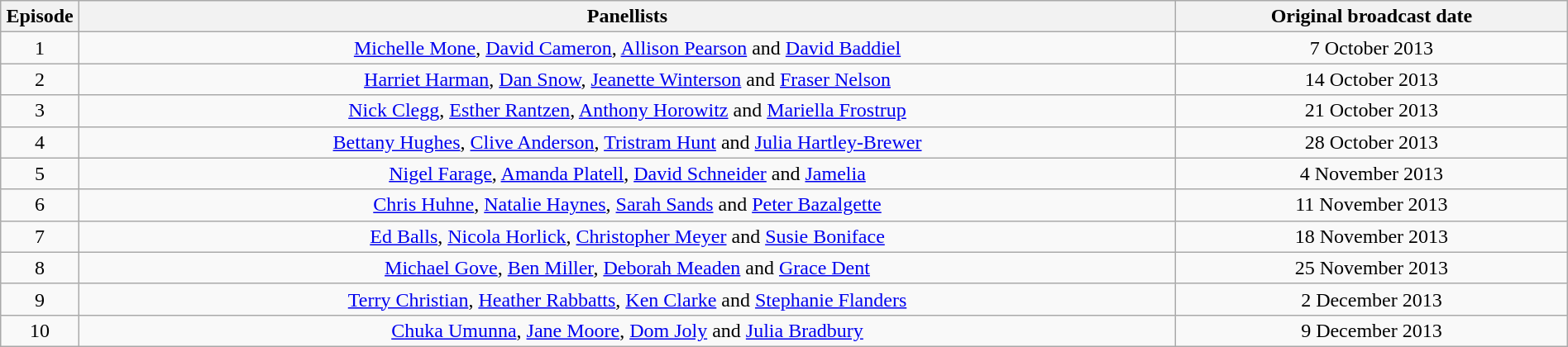<table class="wikitable" style="text-align:center; width:100%;">
<tr>
<th width="5%">Episode</th>
<th width="70%">Panellists</th>
<th width="25%">Original broadcast date</th>
</tr>
<tr>
<td>1</td>
<td><a href='#'>Michelle Mone</a>, <a href='#'>David Cameron</a>, <a href='#'>Allison Pearson</a> and <a href='#'>David Baddiel</a></td>
<td>7 October 2013</td>
</tr>
<tr>
<td>2</td>
<td><a href='#'>Harriet Harman</a>, <a href='#'>Dan Snow</a>, <a href='#'>Jeanette Winterson</a> and <a href='#'>Fraser Nelson</a></td>
<td>14 October 2013</td>
</tr>
<tr>
<td>3</td>
<td><a href='#'>Nick Clegg</a>, <a href='#'>Esther Rantzen</a>, <a href='#'>Anthony Horowitz</a> and <a href='#'>Mariella Frostrup</a></td>
<td>21 October 2013</td>
</tr>
<tr>
<td>4</td>
<td><a href='#'>Bettany Hughes</a>, <a href='#'>Clive Anderson</a>, <a href='#'>Tristram Hunt</a> and <a href='#'>Julia Hartley-Brewer</a></td>
<td>28 October 2013</td>
</tr>
<tr>
<td>5</td>
<td><a href='#'>Nigel Farage</a>, <a href='#'>Amanda Platell</a>, <a href='#'>David Schneider</a> and <a href='#'>Jamelia</a></td>
<td>4 November 2013</td>
</tr>
<tr>
<td>6</td>
<td><a href='#'>Chris Huhne</a>, <a href='#'>Natalie Haynes</a>, <a href='#'>Sarah Sands</a> and <a href='#'>Peter Bazalgette</a></td>
<td>11 November 2013</td>
</tr>
<tr>
<td>7</td>
<td><a href='#'>Ed Balls</a>, <a href='#'>Nicola Horlick</a>, <a href='#'>Christopher Meyer</a> and <a href='#'>Susie Boniface</a></td>
<td>18 November 2013</td>
</tr>
<tr>
<td>8</td>
<td><a href='#'>Michael Gove</a>, <a href='#'>Ben Miller</a>, <a href='#'>Deborah Meaden</a> and <a href='#'>Grace Dent</a></td>
<td>25 November 2013</td>
</tr>
<tr>
<td>9</td>
<td><a href='#'>Terry Christian</a>, <a href='#'>Heather Rabbatts</a>, <a href='#'>Ken Clarke</a> and <a href='#'>Stephanie Flanders</a></td>
<td>2 December 2013</td>
</tr>
<tr>
<td>10</td>
<td><a href='#'>Chuka Umunna</a>, <a href='#'>Jane Moore</a>, <a href='#'>Dom Joly</a> and <a href='#'>Julia Bradbury</a></td>
<td>9 December 2013</td>
</tr>
</table>
